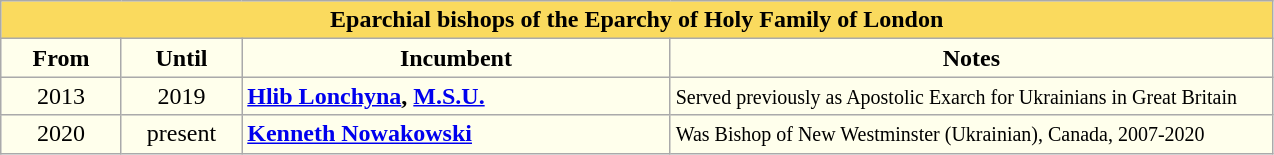<table class="wikitable">
<tr>
<th style="background:#fada5e;" colspan="4">Eparchial bishops of the Eparchy of Holy Family of London</th>
</tr>
<tr align=center>
<th style="background:#ffffec; width:9%;">From</th>
<th style="background:#ffffec; width:9%;">Until</th>
<th style="background:#ffffec; width:32%;">Incumbent</th>
<th style="background:#ffffec; width:45%;">Notes</th>
</tr>
<tr style="vertical-align:top; background:#ffffec;">
<td style="text-align:center;">2013</td>
<td style="text-align:center;">2019</td>
<td><strong><a href='#'>Hlib Lonchyna</a>, <a href='#'>M.S.U.</a></strong></td>
<td><small>Served previously as Apostolic Exarch for Ukrainians in Great Britain</small></td>
</tr>
<tr style="vertical-align:top; background:#ffffec;">
<td style="text-align:center;">2020</td>
<td style="text-align:center;">present</td>
<td><strong><a href='#'>Kenneth Nowakowski</a></strong></td>
<td><small>Was Bishop of New Westminster (Ukrainian), Canada, 2007-2020</small></td>
</tr>
</table>
